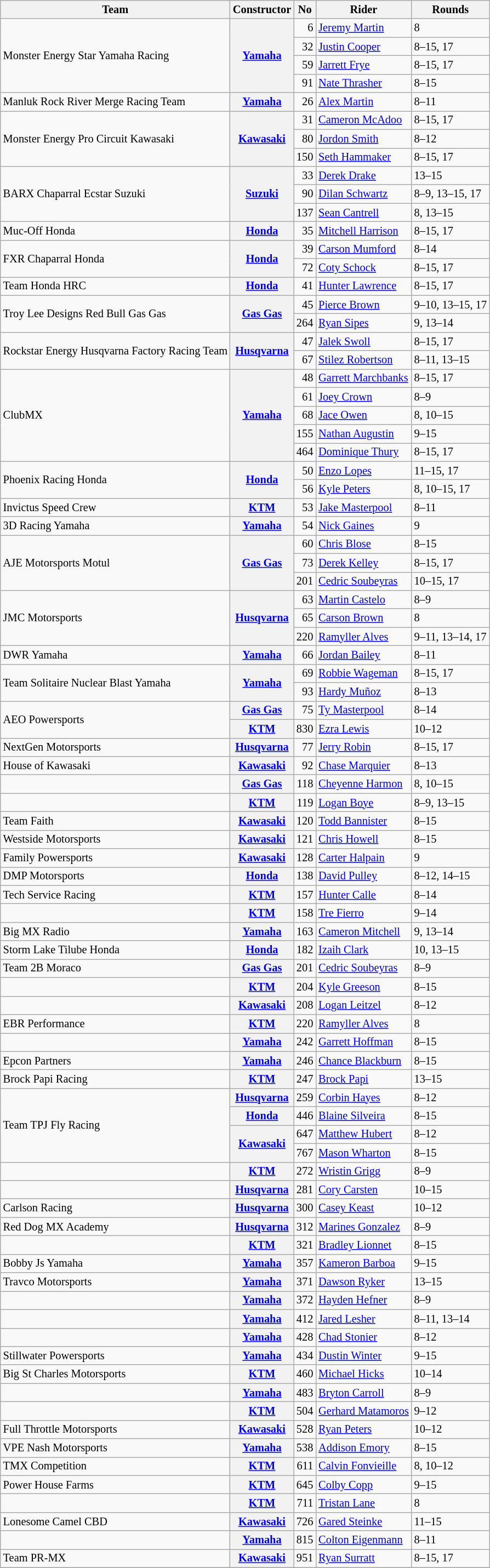<table class="wikitable" style="font-size: 85%;">
<tr>
<th>Team</th>
<th>Constructor</th>
<th>No</th>
<th>Rider</th>
<th>Rounds</th>
</tr>
<tr>
<td rowspan=4>Monster Energy Star Yamaha Racing</td>
<th rowspan=4><a href='#'>Yamaha</a></th>
<td align="right">6</td>
<td> <a href='#'>Jeremy Martin</a></td>
<td>8</td>
</tr>
<tr>
<td align="right">32</td>
<td> <a href='#'>Justin Cooper</a></td>
<td>8–15, 17</td>
</tr>
<tr>
<td align="right">59</td>
<td> <a href='#'>Jarrett Frye</a></td>
<td>8–15, 17</td>
</tr>
<tr>
<td align="right">91</td>
<td> <a href='#'>Nate Thrasher</a></td>
<td>8–15</td>
</tr>
<tr>
<td>Manluk Rock River Merge Racing Team</td>
<th><a href='#'>Yamaha</a></th>
<td align="right">26</td>
<td> <a href='#'>Alex Martin</a></td>
<td>8–11</td>
</tr>
<tr>
<td rowspan=3>Monster Energy Pro Circuit Kawasaki</td>
<th rowspan=3><a href='#'>Kawasaki</a></th>
<td align="right">31</td>
<td> <a href='#'>Cameron McAdoo</a></td>
<td>8–15, 17</td>
</tr>
<tr>
<td align="right">80</td>
<td> <a href='#'>Jordon Smith</a></td>
<td>8–12</td>
</tr>
<tr>
<td align="right">150</td>
<td> <a href='#'>Seth Hammaker</a></td>
<td>8–15, 17</td>
</tr>
<tr>
<td rowspan=3>BARX Chaparral Ecstar Suzuki</td>
<th rowspan=3><a href='#'>Suzuki</a></th>
<td align="right">33</td>
<td> <a href='#'>Derek Drake</a></td>
<td>13–15</td>
</tr>
<tr>
<td align="right">90</td>
<td> <a href='#'>Dilan Schwartz</a></td>
<td>8–9, 13–15, 17</td>
</tr>
<tr>
<td align="right">137</td>
<td> <a href='#'>Sean Cantrell</a></td>
<td>8, 13–15</td>
</tr>
<tr>
<td>Muc-Off Honda</td>
<th><a href='#'>Honda</a></th>
<td align="right">35</td>
<td> <a href='#'>Mitchell Harrison</a></td>
<td>8–15, 17</td>
</tr>
<tr>
<td rowspan=2>FXR Chaparral Honda</td>
<th rowspan=2><a href='#'>Honda</a></th>
<td align="right">39</td>
<td> <a href='#'>Carson Mumford</a></td>
<td>8–14</td>
</tr>
<tr>
<td align="right">72</td>
<td> <a href='#'>Coty Schock</a></td>
<td>8–15, 17</td>
</tr>
<tr>
<td>Team Honda HRC</td>
<th><a href='#'>Honda</a></th>
<td align="right">41</td>
<td> <a href='#'>Hunter Lawrence</a></td>
<td>8–15, 17</td>
</tr>
<tr>
<td rowspan=2>Troy Lee Designs Red Bull Gas Gas</td>
<th rowspan=2><a href='#'>Gas Gas</a></th>
<td align="right">45</td>
<td> <a href='#'>Pierce Brown</a></td>
<td>9–10, 13–15, 17</td>
</tr>
<tr>
<td align="right">264</td>
<td> <a href='#'>Ryan Sipes</a></td>
<td>9, 13–14</td>
</tr>
<tr>
<td rowspan=2>Rockstar Energy Husqvarna Factory Racing Team</td>
<th rowspan=2><a href='#'>Husqvarna</a></th>
<td align="right">47</td>
<td> <a href='#'>Jalek Swoll</a></td>
<td>8–15, 17</td>
</tr>
<tr>
<td align="right">67</td>
<td> <a href='#'>Stilez Robertson</a></td>
<td>8–11, 13–15</td>
</tr>
<tr>
<td rowspan=5>ClubMX</td>
<th rowspan=5><a href='#'>Yamaha</a></th>
<td align="right">48</td>
<td> <a href='#'>Garrett Marchbanks</a></td>
<td>8–15, 17</td>
</tr>
<tr>
<td align="right">61</td>
<td> <a href='#'>Joey Crown</a></td>
<td>8–9</td>
</tr>
<tr>
<td align="right">68</td>
<td> <a href='#'>Jace Owen</a></td>
<td>8, 10–15</td>
</tr>
<tr>
<td align="right">155</td>
<td> <a href='#'>Nathan Augustin</a></td>
<td>9–15</td>
</tr>
<tr>
<td align="right">464</td>
<td> <a href='#'>Dominique Thury</a></td>
<td>8–15, 17</td>
</tr>
<tr>
<td rowspan=2>Phoenix Racing Honda</td>
<th rowspan=2><a href='#'>Honda</a></th>
<td align="right">50</td>
<td> <a href='#'>Enzo Lopes</a></td>
<td>11–15, 17</td>
</tr>
<tr>
<td align="right">56</td>
<td> <a href='#'>Kyle Peters</a></td>
<td>8, 10–15, 17</td>
</tr>
<tr>
<td>Invictus Speed Crew</td>
<th><a href='#'>KTM</a></th>
<td align="right">53</td>
<td> <a href='#'>Jake Masterpool</a></td>
<td>8–11</td>
</tr>
<tr>
<td>3D Racing Yamaha</td>
<th><a href='#'>Yamaha</a></th>
<td align="right">54</td>
<td> <a href='#'>Nick Gaines</a></td>
<td>9</td>
</tr>
<tr>
<td rowspan=3>AJE Motorsports Motul</td>
<th rowspan=3><a href='#'>Gas Gas</a></th>
<td align="right">60</td>
<td> <a href='#'>Chris Blose</a></td>
<td>8–15</td>
</tr>
<tr>
<td align="right">73</td>
<td> <a href='#'>Derek Kelley</a></td>
<td>8–15, 17</td>
</tr>
<tr>
<td align="right">201</td>
<td> <a href='#'>Cedric Soubeyras</a></td>
<td>10–15, 17</td>
</tr>
<tr>
<td rowspan=3>JMC Motorsports</td>
<th rowspan=3><a href='#'>Husqvarna</a></th>
<td align="right">63</td>
<td> <a href='#'>Martin Castelo</a></td>
<td>8–9</td>
</tr>
<tr>
<td align="right">65</td>
<td> <a href='#'>Carson Brown</a></td>
<td>8</td>
</tr>
<tr>
<td align="right">220</td>
<td> <a href='#'>Ramyller Alves</a></td>
<td>9–11, 13–14, 17</td>
</tr>
<tr>
<td>DWR Yamaha</td>
<th><a href='#'>Yamaha</a></th>
<td align="right">66</td>
<td> <a href='#'>Jordan Bailey</a></td>
<td>8–11</td>
</tr>
<tr>
<td rowspan=2>Team Solitaire Nuclear Blast Yamaha</td>
<th rowspan=2><a href='#'>Yamaha</a></th>
<td align="right">69</td>
<td> <a href='#'>Robbie Wageman</a></td>
<td>8–15, 17</td>
</tr>
<tr>
<td align="right">93</td>
<td> <a href='#'>Hardy Muñoz</a></td>
<td>8–13</td>
</tr>
<tr>
<td rowspan=2>AEO Powersports</td>
<th><a href='#'>Gas Gas</a></th>
<td align="right">75</td>
<td> <a href='#'>Ty Masterpool</a></td>
<td>8–14</td>
</tr>
<tr>
<th><a href='#'>KTM</a></th>
<td align="right">830</td>
<td> <a href='#'>Ezra Lewis</a></td>
<td>10–12</td>
</tr>
<tr>
<td>NextGen Motorsports</td>
<th><a href='#'>Husqvarna</a></th>
<td align="right">77</td>
<td> <a href='#'>Jerry Robin</a></td>
<td>8–15, 17</td>
</tr>
<tr>
<td>House of Kawasaki</td>
<th><a href='#'>Kawasaki</a></th>
<td align="right">92</td>
<td> <a href='#'>Chase Marquier</a></td>
<td>8–13</td>
</tr>
<tr>
<td></td>
<th><a href='#'>Gas Gas</a></th>
<td align="right">118</td>
<td> <a href='#'>Cheyenne Harmon</a></td>
<td>8, 10–15</td>
</tr>
<tr>
<td></td>
<th><a href='#'>KTM</a></th>
<td align="right">119</td>
<td> <a href='#'>Logan Boye</a></td>
<td>8–9, 13–15</td>
</tr>
<tr>
<td>Team Faith</td>
<th><a href='#'>Kawasaki</a></th>
<td align="right">120</td>
<td> <a href='#'>Todd Bannister</a></td>
<td>8–15</td>
</tr>
<tr>
<td>Westside Motorsports</td>
<th><a href='#'>Kawasaki</a></th>
<td align="right">121</td>
<td> <a href='#'>Chris Howell</a></td>
<td>8–15</td>
</tr>
<tr>
<td>Family Powersports</td>
<th><a href='#'>Kawasaki</a></th>
<td align="right">128</td>
<td> <a href='#'>Carter Halpain</a></td>
<td>9</td>
</tr>
<tr>
<td>DMP Motorsports</td>
<th><a href='#'>Honda</a></th>
<td align="right">138</td>
<td> <a href='#'>David Pulley</a></td>
<td>8–12, 14–15</td>
</tr>
<tr>
<td>Tech Service Racing</td>
<th><a href='#'>KTM</a></th>
<td align="right">157</td>
<td> <a href='#'>Hunter Calle</a></td>
<td>8–14</td>
</tr>
<tr>
<td></td>
<th><a href='#'>KTM</a></th>
<td align="right">158</td>
<td> <a href='#'>Tre Fierro</a></td>
<td>9–14</td>
</tr>
<tr>
<td>Big MX Radio</td>
<th><a href='#'>Yamaha</a></th>
<td align="right">163</td>
<td> <a href='#'>Cameron Mitchell</a></td>
<td>9, 13–14</td>
</tr>
<tr>
<td>Storm Lake Tilube Honda</td>
<th><a href='#'>Honda</a></th>
<td align="right">182</td>
<td> <a href='#'>Izaih Clark</a></td>
<td>10, 13–15</td>
</tr>
<tr>
<td>Team 2B Moraco</td>
<th><a href='#'>Gas Gas</a></th>
<td align="right">201</td>
<td> <a href='#'>Cedric Soubeyras</a></td>
<td>8–9</td>
</tr>
<tr>
<td></td>
<th><a href='#'>KTM</a></th>
<td align="right">204</td>
<td> <a href='#'>Kyle Greeson</a></td>
<td>8–15</td>
</tr>
<tr>
<td></td>
<th><a href='#'>Kawasaki</a></th>
<td align="right">208</td>
<td> <a href='#'>Logan Leitzel</a></td>
<td>8–12</td>
</tr>
<tr>
<td>EBR Performance</td>
<th><a href='#'>KTM</a></th>
<td align="right">220</td>
<td> <a href='#'>Ramyller Alves</a></td>
<td>8</td>
</tr>
<tr>
<td></td>
<th><a href='#'>Yamaha</a></th>
<td align="right">242</td>
<td> <a href='#'>Garrett Hoffman</a></td>
<td>8–15</td>
</tr>
<tr>
<td>Epcon Partners</td>
<th><a href='#'>Yamaha</a></th>
<td align="right">246</td>
<td> <a href='#'>Chance Blackburn</a></td>
<td>8–15</td>
</tr>
<tr>
<td>Brock Papi Racing</td>
<th><a href='#'>KTM</a></th>
<td align="right">247</td>
<td> <a href='#'>Brock Papi</a></td>
<td>13–15</td>
</tr>
<tr>
<td rowspan=4>Team TPJ Fly Racing</td>
<th><a href='#'>Husqvarna</a></th>
<td align="right">259</td>
<td> <a href='#'>Corbin Hayes</a></td>
<td>8–12</td>
</tr>
<tr>
<th><a href='#'>Honda</a></th>
<td align="right">446</td>
<td> <a href='#'>Blaine Silveira</a></td>
<td>8–15</td>
</tr>
<tr>
<th rowspan=2><a href='#'>Kawasaki</a></th>
<td align="right">647</td>
<td> <a href='#'>Matthew Hubert</a></td>
<td>8–12</td>
</tr>
<tr>
<td align="right">767</td>
<td> <a href='#'>Mason Wharton</a></td>
<td>8–15</td>
</tr>
<tr>
<td></td>
<th><a href='#'>KTM</a></th>
<td align="right">272</td>
<td> <a href='#'>Wristin Grigg</a></td>
<td>8–9</td>
</tr>
<tr>
<td></td>
<th><a href='#'>Husqvarna</a></th>
<td align="right">281</td>
<td> <a href='#'>Cory Carsten</a></td>
<td>10–15</td>
</tr>
<tr>
<td>Carlson Racing</td>
<th><a href='#'>Husqvarna</a></th>
<td align="right">300</td>
<td> <a href='#'>Casey Keast</a></td>
<td>10–12</td>
</tr>
<tr>
<td>Red Dog MX Academy</td>
<th><a href='#'>Husqvarna</a></th>
<td align="right">312</td>
<td> <a href='#'>Marines Gonzalez</a></td>
<td>8–9</td>
</tr>
<tr>
<td></td>
<th><a href='#'>KTM</a></th>
<td align="right">321</td>
<td> <a href='#'>Bradley Lionnet</a></td>
<td>8–15</td>
</tr>
<tr>
<td>Bobby Js Yamaha</td>
<th><a href='#'>Yamaha</a></th>
<td align="right">357</td>
<td> <a href='#'>Kameron Barboa</a></td>
<td>9–15</td>
</tr>
<tr>
<td>Travco Motorsports</td>
<th><a href='#'>Yamaha</a></th>
<td align="right">371</td>
<td> <a href='#'>Dawson Ryker</a></td>
<td>13–15</td>
</tr>
<tr>
<td></td>
<th><a href='#'>Yamaha</a></th>
<td align="right">372</td>
<td> <a href='#'>Hayden Hefner</a></td>
<td>8–9</td>
</tr>
<tr>
<td></td>
<th><a href='#'>Yamaha</a></th>
<td align="right">412</td>
<td> <a href='#'>Jared Lesher</a></td>
<td>8–11, 13–14</td>
</tr>
<tr>
<td></td>
<th><a href='#'>Yamaha</a></th>
<td align="right">428</td>
<td> <a href='#'>Chad Stonier</a></td>
<td>8–12</td>
</tr>
<tr>
<td>Stillwater Powersports</td>
<th><a href='#'>Yamaha</a></th>
<td align="right">434</td>
<td> <a href='#'>Dustin Winter</a></td>
<td>9–15</td>
</tr>
<tr>
<td>Big St Charles Motorsports</td>
<th><a href='#'>KTM</a></th>
<td align="right">460</td>
<td> <a href='#'>Michael Hicks</a></td>
<td>10–14</td>
</tr>
<tr>
<td></td>
<th><a href='#'>Yamaha</a></th>
<td align="right">483</td>
<td> <a href='#'>Bryton Carroll</a></td>
<td>8–9</td>
</tr>
<tr>
<td></td>
<th><a href='#'>KTM</a></th>
<td align="right">504</td>
<td> <a href='#'>Gerhard Matamoros</a></td>
<td>9–12</td>
</tr>
<tr>
<td>Full Throttle Motorsports</td>
<th><a href='#'>Kawasaki</a></th>
<td align="right">528</td>
<td> <a href='#'>Ryan Peters</a></td>
<td>10–12</td>
</tr>
<tr>
<td>VPE Nash Motorsports</td>
<th><a href='#'>Yamaha</a></th>
<td align="right">538</td>
<td> <a href='#'>Addison Emory</a></td>
<td>8–15</td>
</tr>
<tr>
<td>TMX Competition</td>
<th><a href='#'>KTM</a></th>
<td align="right">611</td>
<td> <a href='#'>Calvin Fonvieille</a></td>
<td>8, 10–12</td>
</tr>
<tr>
<td>Power House Farms</td>
<th><a href='#'>KTM</a></th>
<td align="right">645</td>
<td> <a href='#'>Colby Copp</a></td>
<td>9–15</td>
</tr>
<tr>
<td></td>
<th><a href='#'>KTM</a></th>
<td align="right">711</td>
<td> <a href='#'>Tristan Lane</a></td>
<td>8</td>
</tr>
<tr>
<td>Lonesome Camel CBD</td>
<th><a href='#'>Kawasaki</a></th>
<td align="right">726</td>
<td> <a href='#'>Gared Steinke</a></td>
<td>11–15</td>
</tr>
<tr>
<td></td>
<th><a href='#'>Yamaha</a></th>
<td align="right">815</td>
<td> <a href='#'>Colton Eigenmann</a></td>
<td>8–11</td>
</tr>
<tr>
<td>Team PR-MX</td>
<th><a href='#'>Kawasaki</a></th>
<td align="right">951</td>
<td> <a href='#'>Ryan Surratt</a></td>
<td>8–15, 17</td>
</tr>
<tr>
</tr>
</table>
